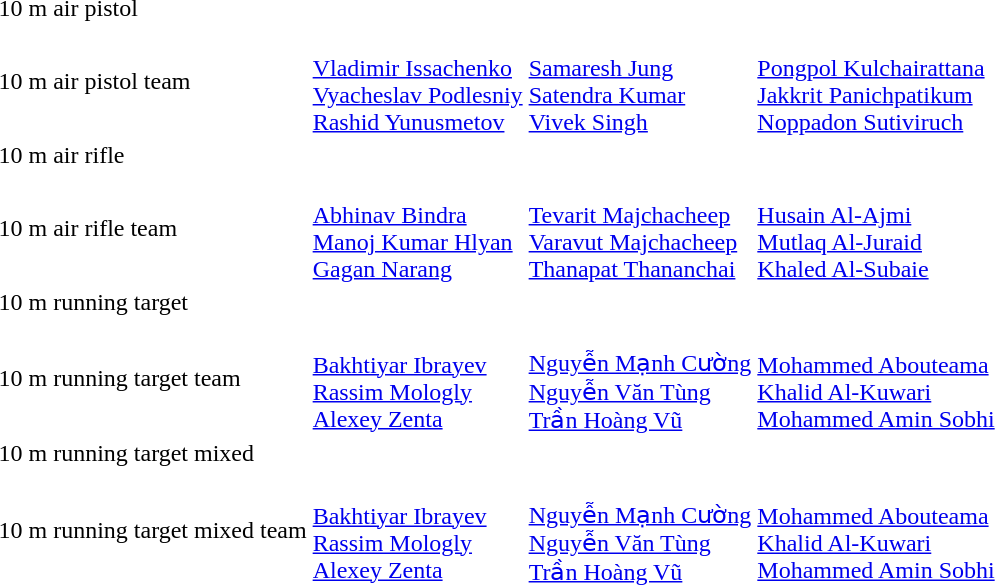<table>
<tr>
<td>10 m air pistol</td>
<td></td>
<td></td>
<td></td>
</tr>
<tr>
<td>10 m air pistol team</td>
<td><br><a href='#'>Vladimir Issachenko</a><br><a href='#'>Vyacheslav Podlesniy</a><br><a href='#'>Rashid Yunusmetov</a></td>
<td><br><a href='#'>Samaresh Jung</a><br><a href='#'>Satendra Kumar</a><br><a href='#'>Vivek Singh</a></td>
<td><br><a href='#'>Pongpol Kulchairattana</a><br><a href='#'>Jakkrit Panichpatikum</a><br><a href='#'>Noppadon Sutiviruch</a></td>
</tr>
<tr>
<td>10 m air rifle</td>
<td></td>
<td></td>
<td></td>
</tr>
<tr>
<td>10 m air rifle team</td>
<td><br><a href='#'>Abhinav Bindra</a><br><a href='#'>Manoj Kumar Hlyan</a><br><a href='#'>Gagan Narang</a></td>
<td><br><a href='#'>Tevarit Majchacheep</a><br><a href='#'>Varavut Majchacheep</a><br><a href='#'>Thanapat Thananchai</a></td>
<td><br><a href='#'>Husain Al-Ajmi</a><br><a href='#'>Mutlaq Al-Juraid</a><br><a href='#'>Khaled Al-Subaie</a></td>
</tr>
<tr>
<td>10 m running target</td>
<td></td>
<td></td>
<td></td>
</tr>
<tr>
<td>10 m running target team</td>
<td><br><a href='#'>Bakhtiyar Ibrayev</a><br><a href='#'>Rassim Mologly</a><br><a href='#'>Alexey Zenta</a></td>
<td><br><a href='#'>Nguyễn Mạnh Cường</a><br><a href='#'>Nguyễn Văn Tùng</a><br><a href='#'>Trần Hoàng Vũ</a></td>
<td><br><a href='#'>Mohammed Abouteama</a><br><a href='#'>Khalid Al-Kuwari</a><br><a href='#'>Mohammed Amin Sobhi</a></td>
</tr>
<tr>
<td>10 m running target mixed</td>
<td></td>
<td></td>
<td></td>
</tr>
<tr>
<td>10 m running target mixed team</td>
<td><br><a href='#'>Bakhtiyar Ibrayev</a><br><a href='#'>Rassim Mologly</a><br><a href='#'>Alexey Zenta</a></td>
<td><br><a href='#'>Nguyễn Mạnh Cường</a><br><a href='#'>Nguyễn Văn Tùng</a><br><a href='#'>Trần Hoàng Vũ</a></td>
<td><br><a href='#'>Mohammed Abouteama</a><br><a href='#'>Khalid Al-Kuwari</a><br><a href='#'>Mohammed Amin Sobhi</a></td>
</tr>
</table>
